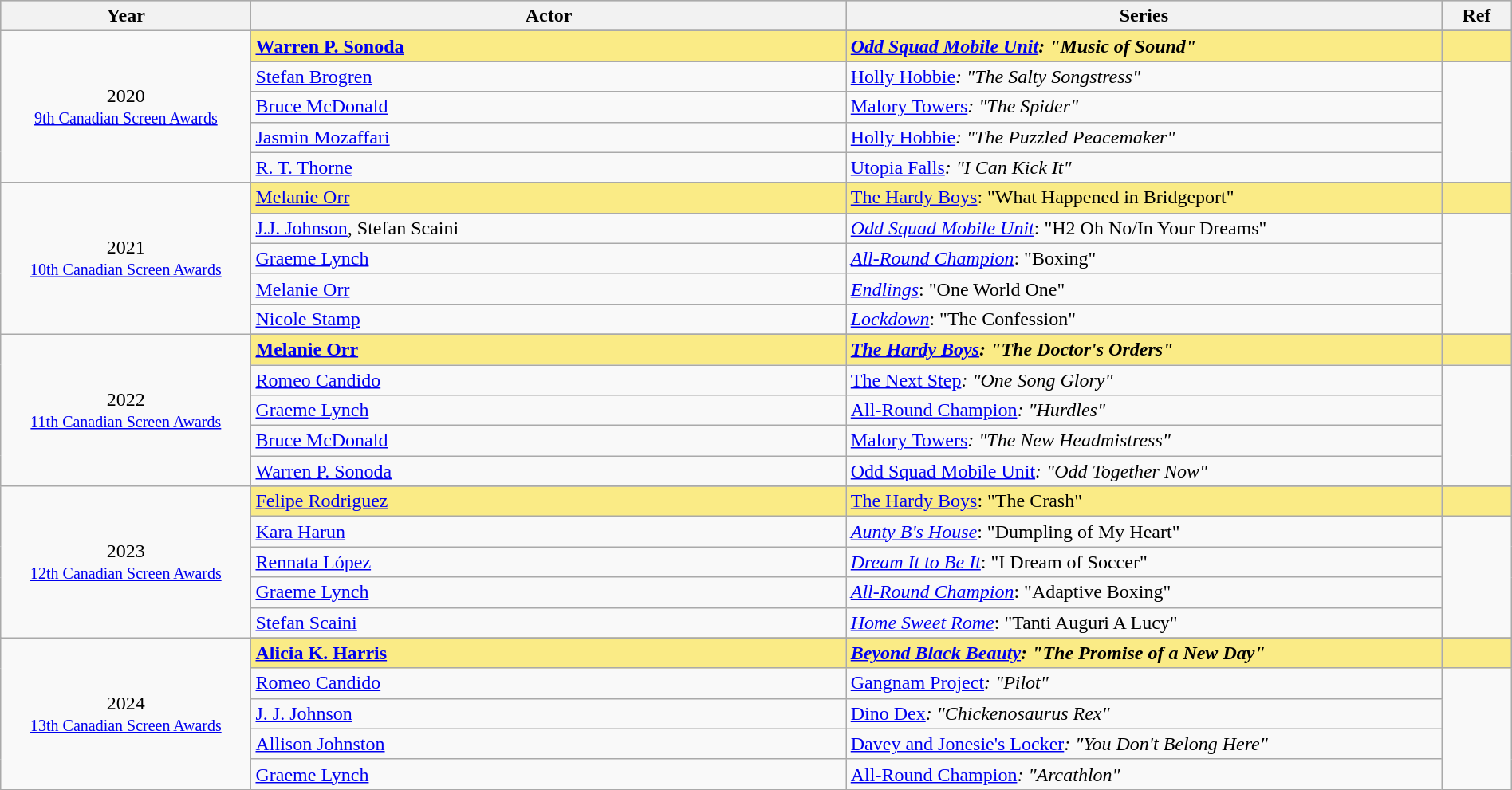<table class="wikitable" style="width:100%;">
<tr style="background:#bebebe;">
<th style="width:8%;">Year</th>
<th style="width:19%;">Actor</th>
<th style="width:19%;">Series</th>
<th style="width:2%;">Ref</th>
</tr>
<tr>
<td rowspan="6" align="center">2020 <br> <small><a href='#'>9th Canadian Screen Awards</a></small></td>
</tr>
<tr style="background:#FAEB86;">
<td><strong><a href='#'>Warren P. Sonoda</a></strong></td>
<td><strong><em><a href='#'>Odd Squad Mobile Unit</a><em>: "Music of Sound"<strong></td>
<td></td>
</tr>
<tr>
<td><a href='#'>Stefan Brogren</a></td>
<td></em><a href='#'>Holly Hobbie</a><em>: "The Salty Songstress"</td>
<td rowspan=4></td>
</tr>
<tr>
<td><a href='#'>Bruce McDonald</a></td>
<td></em><a href='#'>Malory Towers</a><em>: "The Spider"</td>
</tr>
<tr>
<td><a href='#'>Jasmin Mozaffari</a></td>
<td></em><a href='#'>Holly Hobbie</a><em>: "The Puzzled Peacemaker"</td>
</tr>
<tr>
<td><a href='#'>R. T. Thorne</a></td>
<td></em><a href='#'>Utopia Falls</a><em>: "I Can Kick It"</td>
</tr>
<tr>
<td rowspan="6" align="center">2021 <br> <small><a href='#'>10th Canadian Screen Awards</a></small></td>
</tr>
<tr style="background:#FAEB86;">
<td></strong><a href='#'>Melanie Orr</a><strong></td>
<td></em></strong><a href='#'>The Hardy Boys</a></em>: "What Happened in Bridgeport"</strong></td>
<td></td>
</tr>
<tr>
<td><a href='#'>J.J. Johnson</a>, Stefan Scaini</td>
<td><em><a href='#'>Odd Squad Mobile Unit</a></em>: "H2 Oh No/In Your Dreams"</td>
<td rowspan=4></td>
</tr>
<tr>
<td><a href='#'>Graeme Lynch</a></td>
<td><em><a href='#'>All-Round Champion</a></em>: "Boxing"</td>
</tr>
<tr>
<td><a href='#'>Melanie Orr</a></td>
<td><em><a href='#'>Endlings</a></em>: "One World One"</td>
</tr>
<tr>
<td><a href='#'>Nicole Stamp</a></td>
<td><em><a href='#'>Lockdown</a></em>: "The Confession"</td>
</tr>
<tr>
<td rowspan="6" align="center">2022 <br> <small><a href='#'>11th Canadian Screen Awards</a></small></td>
</tr>
<tr style="background:#FAEB86;">
<td><strong><a href='#'>Melanie Orr</a></strong></td>
<td><strong><em><a href='#'>The Hardy Boys</a><em>: "The Doctor's Orders"<strong></td>
<td></td>
</tr>
<tr>
<td><a href='#'>Romeo Candido</a></td>
<td></em><a href='#'>The Next Step</a><em>: "One Song Glory"</td>
<td rowspan=4></td>
</tr>
<tr>
<td><a href='#'>Graeme Lynch</a></td>
<td></em><a href='#'>All-Round Champion</a><em>: "Hurdles"</td>
</tr>
<tr>
<td><a href='#'>Bruce McDonald</a></td>
<td></em><a href='#'>Malory Towers</a><em>: "The New Headmistress"</td>
</tr>
<tr>
<td><a href='#'>Warren P. Sonoda</a></td>
<td></em><a href='#'>Odd Squad Mobile Unit</a><em>: "Odd Together Now"</td>
</tr>
<tr>
<td rowspan="6" align="center">2023 <br> <small><a href='#'>12th Canadian Screen Awards</a></small></td>
</tr>
<tr style="background:#FAEB86;">
<td></strong><a href='#'>Felipe Rodriguez</a><strong></td>
<td></em></strong><a href='#'>The Hardy Boys</a></em>: "The Crash"</strong></td>
<td></td>
</tr>
<tr>
<td><a href='#'>Kara Harun</a></td>
<td><em><a href='#'>Aunty B's House</a></em>: "Dumpling of My Heart"</td>
<td rowspan=4></td>
</tr>
<tr>
<td><a href='#'>Rennata López</a></td>
<td><em><a href='#'>Dream It to Be It</a></em>: "I Dream of Soccer"</td>
</tr>
<tr>
<td><a href='#'>Graeme Lynch</a></td>
<td><em><a href='#'>All-Round Champion</a></em>: "Adaptive Boxing"</td>
</tr>
<tr>
<td><a href='#'>Stefan Scaini</a></td>
<td><em><a href='#'>Home Sweet Rome</a></em>: "Tanti Auguri A Lucy"</td>
</tr>
<tr>
<td rowspan="6" align="center">2024 <br> <small><a href='#'>13th Canadian Screen Awards</a></small></td>
</tr>
<tr style="background:#FAEB86;">
<td><strong><a href='#'>Alicia K. Harris</a></strong></td>
<td><strong><em><a href='#'>Beyond Black Beauty</a><em>: "The Promise of a New Day"<strong></td>
<td></td>
</tr>
<tr>
<td><a href='#'>Romeo Candido</a></td>
<td></em><a href='#'>Gangnam Project</a><em>: "Pilot"</td>
<td rowspan=4></td>
</tr>
<tr>
<td><a href='#'>J. J. Johnson</a></td>
<td></em><a href='#'>Dino Dex</a><em>: "Chickenosaurus Rex"</td>
</tr>
<tr>
<td><a href='#'>Allison Johnston</a></td>
<td></em><a href='#'>Davey and Jonesie's Locker</a><em>: "You Don't Belong Here"</td>
</tr>
<tr>
<td><a href='#'>Graeme Lynch</a></td>
<td></em><a href='#'>All-Round Champion</a><em>: "Arcathlon"</td>
</tr>
</table>
